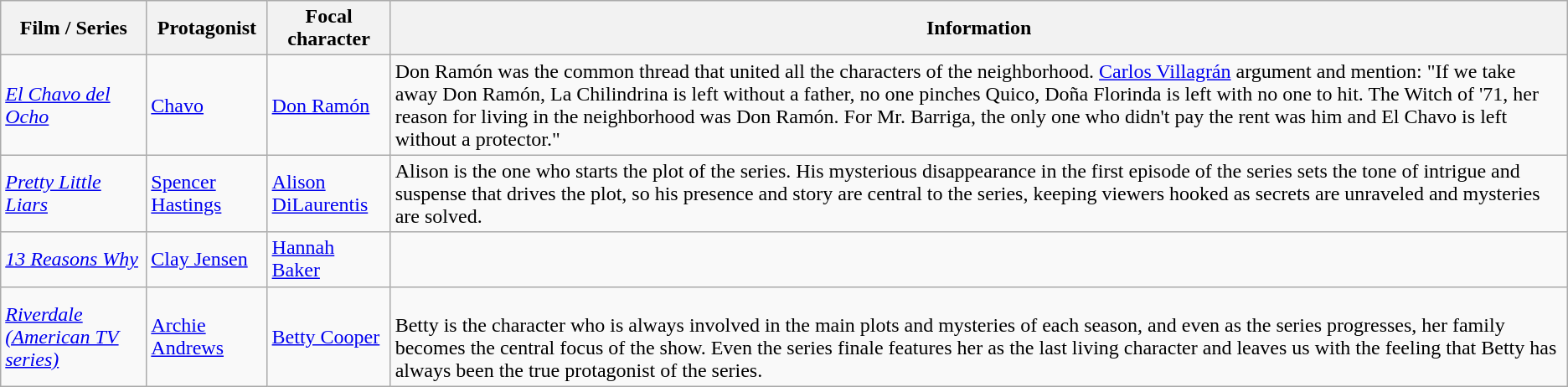<table class="wikitable">
<tr>
<th>Film / Series</th>
<th>Protagonist</th>
<th>Focal character</th>
<th>Information</th>
</tr>
<tr>
<td><em><a href='#'>El Chavo del Ocho</a></em></td>
<td><a href='#'>Chavo</a></td>
<td><a href='#'>Don Ramón</a></td>
<td>Don Ramón was the common thread that united all the characters of the neighborhood.  <a href='#'>Carlos Villagrán</a> argument and mention: "If we take away Don Ramón, La Chilindrina is left without a father, no one pinches Quico, Doña Florinda is left with no one to hit. The Witch of '71, her reason for living in the neighborhood was Don Ramón. For Mr. Barriga, the only one who didn't pay the rent was him and El Chavo is left without a protector."</td>
</tr>
<tr>
<td><em><a href='#'>Pretty Little Liars</a></em></td>
<td><a href='#'>Spencer Hastings</a></td>
<td><a href='#'>Alison DiLaurentis</a></td>
<td>Alison is the one who starts the plot of the series. His mysterious disappearance in the first episode of the series sets the tone of intrigue and suspense that drives the plot, so his presence and story are central to the series, keeping viewers hooked as secrets are unraveled and mysteries are solved.</td>
</tr>
<tr>
<td><em><a href='#'>13 Reasons Why</a></em></td>
<td><a href='#'>Clay Jensen</a></td>
<td><a href='#'>Hannah Baker</a></td>
<td></td>
</tr>
<tr>
<td><em><a href='#'>Riverdale (American TV series)</a></em></td>
<td><a href='#'>Archie Andrews</a></td>
<td><a href='#'>Betty Cooper</a></td>
<td><br>Betty is the character who is always involved in the main plots and mysteries of each season, and even as the series progresses, her family becomes the central focus of the show.  Even the series finale features her as the last living character and leaves us with the feeling that Betty has always been the true protagonist of the series.</td>
</tr>
</table>
